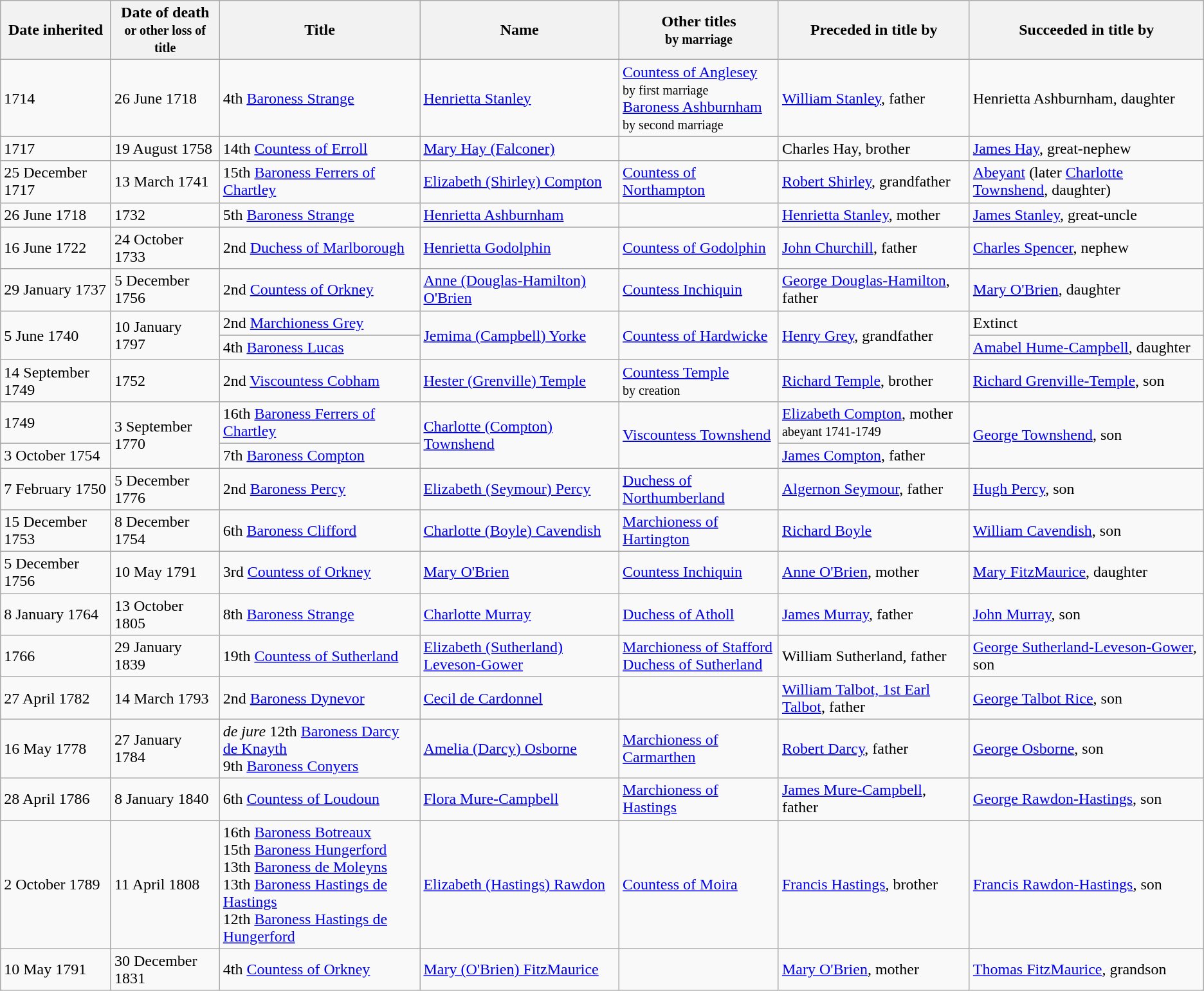<table Class="wikitable" align="center">
<tr>
<th>Date inherited</th>
<th>Date of death<br><small>or other loss of title</small></th>
<th>Title</th>
<th>Name</th>
<th>Other titles<br><small>by marriage</small></th>
<th>Preceded in title by</th>
<th>Succeeded in title by</th>
</tr>
<tr>
<td>1714</td>
<td>26 June 1718</td>
<td>4th <a href='#'>Baroness Strange</a></td>
<td><a href='#'>Henrietta Stanley</a></td>
<td><a href='#'>Countess of Anglesey</a><br><small>by first marriage</small><br><a href='#'>Baroness Ashburnham</a><br><small>by second marriage</small></td>
<td><a href='#'>William Stanley</a>, father</td>
<td>Henrietta Ashburnham, daughter</td>
</tr>
<tr>
<td>1717</td>
<td>19 August 1758</td>
<td>14th <a href='#'>Countess of Erroll</a></td>
<td><a href='#'>Mary Hay (Falconer)</a></td>
<td></td>
<td>Charles Hay, brother</td>
<td><a href='#'>James Hay</a>, great-nephew</td>
</tr>
<tr>
<td>25 December 1717</td>
<td>13 March 1741</td>
<td>15th <a href='#'>Baroness Ferrers of Chartley</a></td>
<td><a href='#'>Elizabeth (Shirley) Compton</a></td>
<td><a href='#'>Countess of Northampton</a></td>
<td><a href='#'>Robert Shirley</a>, grandfather</td>
<td><a href='#'>Abeyant</a> (later <a href='#'>Charlotte Townshend</a>, daughter)</td>
</tr>
<tr>
<td>26 June 1718</td>
<td>1732</td>
<td>5th <a href='#'>Baroness Strange</a></td>
<td><a href='#'>Henrietta Ashburnham</a></td>
<td></td>
<td><a href='#'>Henrietta Stanley</a>, mother</td>
<td><a href='#'>James Stanley</a>, great-uncle</td>
</tr>
<tr>
<td>16 June 1722</td>
<td>24 October 1733</td>
<td>2nd <a href='#'>Duchess of Marlborough</a></td>
<td><a href='#'>Henrietta Godolphin</a></td>
<td><a href='#'>Countess of Godolphin</a></td>
<td><a href='#'>John Churchill</a>, father</td>
<td><a href='#'>Charles Spencer</a>, nephew</td>
</tr>
<tr>
<td>29 January 1737</td>
<td>5 December 1756</td>
<td>2nd <a href='#'>Countess of Orkney</a></td>
<td><a href='#'>Anne (Douglas-Hamilton) O'Brien</a></td>
<td><a href='#'>Countess Inchiquin</a></td>
<td><a href='#'>George Douglas-Hamilton</a>, father</td>
<td><a href='#'>Mary O'Brien</a>, daughter</td>
</tr>
<tr>
<td rowspan=2>5 June 1740</td>
<td rowspan=2>10 January 1797</td>
<td>2nd <a href='#'>Marchioness Grey</a></td>
<td rowspan=2><a href='#'>Jemima (Campbell) Yorke</a></td>
<td rowspan=2><a href='#'>Countess of Hardwicke</a></td>
<td rowspan=2><a href='#'>Henry Grey</a>, grandfather</td>
<td>Extinct</td>
</tr>
<tr>
<td>4th <a href='#'>Baroness Lucas</a></td>
<td><a href='#'>Amabel Hume-Campbell</a>, daughter</td>
</tr>
<tr>
<td>14 September 1749</td>
<td>1752</td>
<td>2nd <a href='#'>Viscountess Cobham</a></td>
<td><a href='#'>Hester (Grenville) Temple</a></td>
<td><a href='#'>Countess Temple</a><br><small>by creation</small></td>
<td><a href='#'>Richard Temple</a>, brother</td>
<td><a href='#'>Richard Grenville-Temple</a>, son</td>
</tr>
<tr>
<td>1749</td>
<td rowspan=2>3 September 1770</td>
<td>16th <a href='#'>Baroness Ferrers of Chartley</a></td>
<td rowspan=2><a href='#'>Charlotte (Compton) Townshend</a></td>
<td rowspan=2><a href='#'>Viscountess Townshend</a></td>
<td><a href='#'>Elizabeth Compton</a>, mother<br><small>abeyant 1741-1749</small></td>
<td rowspan=2><a href='#'>George Townshend</a>, son</td>
</tr>
<tr>
<td>3 October 1754</td>
<td>7th <a href='#'>Baroness Compton</a></td>
<td><a href='#'>James Compton</a>, father</td>
</tr>
<tr>
<td>7 February 1750</td>
<td>5 December 1776</td>
<td>2nd <a href='#'>Baroness Percy</a></td>
<td><a href='#'>Elizabeth (Seymour) Percy</a></td>
<td><a href='#'>Duchess of Northumberland</a></td>
<td><a href='#'>Algernon Seymour</a>, father</td>
<td><a href='#'>Hugh Percy</a>, son</td>
</tr>
<tr>
<td>15 December 1753</td>
<td>8 December 1754</td>
<td>6th <a href='#'>Baroness Clifford</a></td>
<td><a href='#'>Charlotte (Boyle) Cavendish</a></td>
<td><a href='#'>Marchioness of Hartington</a></td>
<td><a href='#'>Richard Boyle</a></td>
<td><a href='#'>William Cavendish</a>, son</td>
</tr>
<tr>
<td>5 December 1756</td>
<td>10 May 1791</td>
<td>3rd <a href='#'>Countess of Orkney</a></td>
<td><a href='#'>Mary O'Brien</a></td>
<td><a href='#'>Countess Inchiquin</a></td>
<td><a href='#'>Anne O'Brien</a>, mother</td>
<td><a href='#'>Mary FitzMaurice</a>, daughter</td>
</tr>
<tr>
<td>8 January 1764</td>
<td>13 October 1805</td>
<td>8th <a href='#'>Baroness Strange</a></td>
<td><a href='#'>Charlotte Murray</a></td>
<td><a href='#'>Duchess of Atholl</a></td>
<td><a href='#'>James Murray</a>, father</td>
<td><a href='#'>John Murray</a>, son</td>
</tr>
<tr>
<td>1766</td>
<td>29 January 1839</td>
<td>19th <a href='#'>Countess of Sutherland</a></td>
<td><a href='#'>Elizabeth (Sutherland) Leveson-Gower</a></td>
<td><a href='#'>Marchioness of Stafford</a><br><a href='#'>Duchess of Sutherland</a></td>
<td>William Sutherland, father</td>
<td><a href='#'>George Sutherland-Leveson-Gower</a>, son</td>
</tr>
<tr>
<td>27 April 1782</td>
<td>14 March 1793</td>
<td>2nd <a href='#'>Baroness Dynevor</a></td>
<td><a href='#'>Cecil de Cardonnel</a></td>
<td></td>
<td><a href='#'>William Talbot, 1st Earl Talbot</a>, father</td>
<td><a href='#'>George Talbot Rice</a>, son</td>
</tr>
<tr>
<td>16 May 1778</td>
<td>27 January 1784</td>
<td><em>de jure</em> 12th <a href='#'>Baroness Darcy de Knayth</a><br>9th <a href='#'>Baroness Conyers</a></td>
<td><a href='#'>Amelia (Darcy) Osborne</a></td>
<td><a href='#'>Marchioness of Carmarthen</a></td>
<td><a href='#'>Robert Darcy</a>, father</td>
<td><a href='#'>George Osborne</a>, son</td>
</tr>
<tr>
<td>28 April 1786</td>
<td>8 January 1840</td>
<td>6th <a href='#'>Countess of Loudoun</a></td>
<td><a href='#'>Flora Mure-Campbell</a></td>
<td><a href='#'>Marchioness of Hastings</a></td>
<td><a href='#'>James Mure-Campbell</a>, father</td>
<td><a href='#'>George Rawdon-Hastings</a>, son</td>
</tr>
<tr>
<td>2 October 1789</td>
<td>11 April 1808</td>
<td>16th <a href='#'>Baroness Botreaux</a><br>15th <a href='#'>Baroness Hungerford</a><br>13th <a href='#'>Baroness de Moleyns</a><br>13th <a href='#'>Baroness Hastings de Hastings</a><br>12th <a href='#'>Baroness Hastings de Hungerford</a></td>
<td><a href='#'>Elizabeth (Hastings) Rawdon</a></td>
<td><a href='#'>Countess of Moira</a></td>
<td><a href='#'>Francis Hastings</a>, brother</td>
<td><a href='#'>Francis Rawdon-Hastings</a>, son</td>
</tr>
<tr>
<td>10 May 1791</td>
<td>30 December 1831</td>
<td>4th <a href='#'>Countess of Orkney</a></td>
<td><a href='#'>Mary (O'Brien) FitzMaurice</a></td>
<td></td>
<td><a href='#'>Mary O'Brien</a>, mother</td>
<td><a href='#'>Thomas FitzMaurice</a>, grandson</td>
</tr>
</table>
